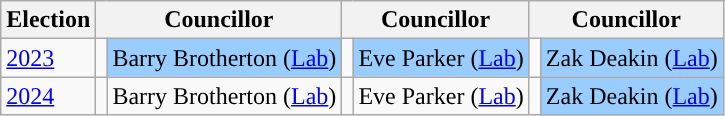<table class="wikitable">
<tr>
<th>Election</th>
<th colspan="2">Councillor</th>
<th colspan="2">Councillor</th>
<th colspan="2">Councillor</th>
</tr>
<tr>
<td><a href='#'>2023</a></td>
<td style="background-color: "></td>
<td bgcolor="#99CCFF">Barry Brotherton  (<a href='#'>Lab</a>)</td>
<td style="background-color: "></td>
<td bgcolor="#99CCFF">Eve Parker (<a href='#'>Lab</a>)</td>
<td style="background-color: "></td>
<td bgcolor="#99CCFF">Zak Deakin (<a href='#'>Lab</a>)</td>
</tr>
<tr>
<td><a href='#'>2024</a></td>
<td style="background-color: "></td>
<td bgcolor=>Barry Brotherton  (<a href='#'>Lab</a>)</td>
<td style="background-color: "></td>
<td bgcolor=>Eve Parker (<a href='#'>Lab</a>)</td>
<td style="background-color: "></td>
<td bgcolor="#99CCFF">Zak Deakin (<a href='#'>Lab</a>)</td>
</tr>
</table>
